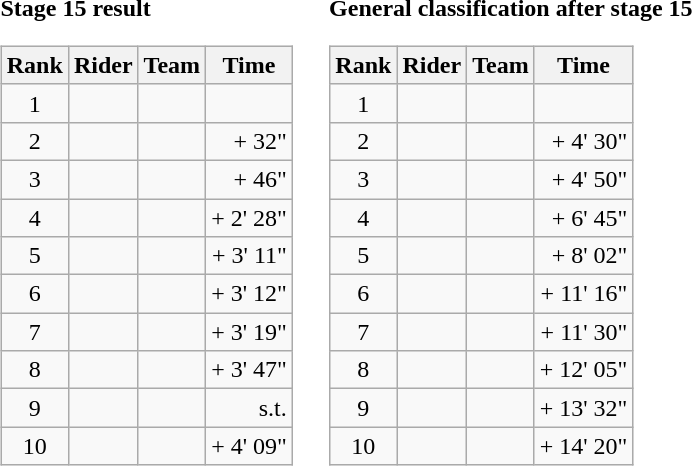<table>
<tr>
<td><strong>Stage 15 result</strong><br><table class="wikitable">
<tr>
<th scope="col">Rank</th>
<th scope="col">Rider</th>
<th scope="col">Team</th>
<th scope="col">Time</th>
</tr>
<tr>
<td style="text-align:center;">1</td>
<td></td>
<td></td>
<td style="text-align:right;"></td>
</tr>
<tr>
<td style="text-align:center;">2</td>
<td></td>
<td></td>
<td style="text-align:right;">+ 32"</td>
</tr>
<tr>
<td style="text-align:center;">3</td>
<td></td>
<td></td>
<td style="text-align:right;">+ 46"</td>
</tr>
<tr>
<td style="text-align:center;">4</td>
<td></td>
<td></td>
<td style="text-align:right;">+ 2' 28"</td>
</tr>
<tr>
<td style="text-align:center;">5</td>
<td></td>
<td></td>
<td style="text-align:right;">+ 3' 11"</td>
</tr>
<tr>
<td style="text-align:center;">6</td>
<td></td>
<td></td>
<td style="text-align:right;">+ 3' 12"</td>
</tr>
<tr>
<td style="text-align:center;">7</td>
<td></td>
<td></td>
<td style="text-align:right;">+ 3' 19"</td>
</tr>
<tr>
<td style="text-align:center;">8</td>
<td></td>
<td></td>
<td style="text-align:right;">+ 3' 47"</td>
</tr>
<tr>
<td style="text-align:center;">9</td>
<td></td>
<td></td>
<td style="text-align:right;">s.t.</td>
</tr>
<tr>
<td style="text-align:center;">10</td>
<td></td>
<td></td>
<td style="text-align:right;">+ 4' 09"</td>
</tr>
</table>
</td>
<td></td>
<td><strong>General classification after stage 15</strong><br><table class="wikitable">
<tr>
<th scope="col">Rank</th>
<th scope="col">Rider</th>
<th scope="col">Team</th>
<th scope="col">Time</th>
</tr>
<tr>
<td style="text-align:center;">1</td>
<td></td>
<td></td>
<td style="text-align:right;"></td>
</tr>
<tr>
<td style="text-align:center;">2</td>
<td></td>
<td></td>
<td style="text-align:right;">+ 4' 30"</td>
</tr>
<tr>
<td style="text-align:center;">3</td>
<td></td>
<td></td>
<td style="text-align:right;">+ 4' 50"</td>
</tr>
<tr>
<td style="text-align:center;">4</td>
<td></td>
<td></td>
<td style="text-align:right;">+ 6' 45"</td>
</tr>
<tr>
<td style="text-align:center;">5</td>
<td></td>
<td></td>
<td style="text-align:right;">+ 8' 02"</td>
</tr>
<tr>
<td style="text-align:center;">6</td>
<td></td>
<td></td>
<td style="text-align:right;">+ 11' 16"</td>
</tr>
<tr>
<td style="text-align:center;">7</td>
<td></td>
<td></td>
<td style="text-align:right;">+ 11' 30"</td>
</tr>
<tr>
<td style="text-align:center;">8</td>
<td></td>
<td></td>
<td style="text-align:right;">+ 12' 05"</td>
</tr>
<tr>
<td style="text-align:center;">9</td>
<td></td>
<td></td>
<td style="text-align:right;">+ 13' 32"</td>
</tr>
<tr>
<td style="text-align:center;">10</td>
<td></td>
<td></td>
<td style="text-align:right;">+ 14' 20"</td>
</tr>
</table>
</td>
</tr>
</table>
